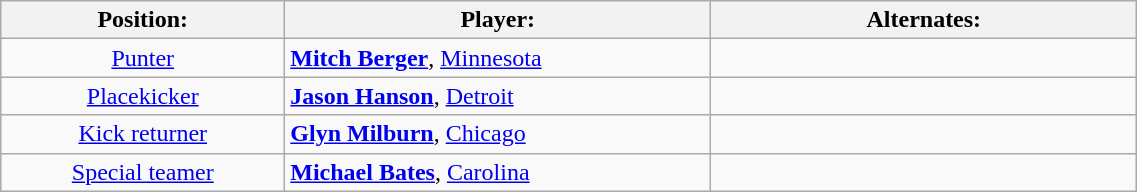<table class="wikitable" width=60%>
<tr>
<th width=20%>Position:</th>
<th width=30%>Player:</th>
<th width=30%>Alternates:</th>
</tr>
<tr>
<td align=center><a href='#'>Punter</a></td>
<td> <strong><a href='#'>Mitch Berger</a></strong>, <a href='#'>Minnesota</a></td>
<td></td>
</tr>
<tr>
<td align=center><a href='#'>Placekicker</a></td>
<td> <strong><a href='#'>Jason Hanson</a></strong>, <a href='#'>Detroit</a></td>
<td></td>
</tr>
<tr>
<td align=center><a href='#'>Kick returner</a></td>
<td> <strong><a href='#'>Glyn Milburn</a></strong>, <a href='#'>Chicago</a></td>
<td></td>
</tr>
<tr>
<td align=center><a href='#'>Special teamer</a></td>
<td> <strong><a href='#'>Michael Bates</a></strong>, <a href='#'>Carolina</a></td>
<td></td>
</tr>
</table>
